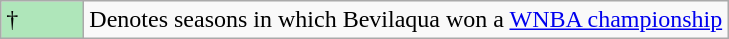<table class="wikitable">
<tr>
<td style="background:#afe6ba; width:3em;">†</td>
<td>Denotes seasons in which Bevilaqua won a <a href='#'>WNBA championship</a></td>
</tr>
</table>
